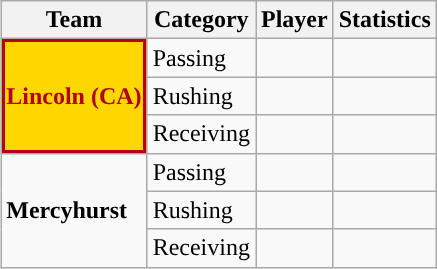<table class="wikitable" style="float: right;">
<tr>
<th>Team</th>
<th>Category</th>
<th>Player</th>
<th>Statistics</th>
</tr>
<tr>
<td rowspan=3 style="background-color:gold;color:#B20317;box-shadow: inset 2px 2px 0 #B20317, inset -2px -2px 0 #B20317; text-align:center;"><strong>Lincoln (CA)</strong></td>
<td>Passing</td>
<td></td>
<td></td>
</tr>
<tr>
<td>Rushing</td>
<td></td>
<td></td>
</tr>
<tr>
<td>Receiving</td>
<td></td>
<td></td>
</tr>
<tr>
<td rowspan=3><strong>Mercyhurst</strong></td>
<td>Passing</td>
<td></td>
<td></td>
</tr>
<tr>
<td>Rushing</td>
<td></td>
<td></td>
</tr>
<tr>
<td>Receiving</td>
<td></td>
<td></td>
</tr>
</table>
